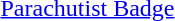<table>
<tr>
<td>  <a href='#'>Parachutist Badge</a></td>
</tr>
</table>
